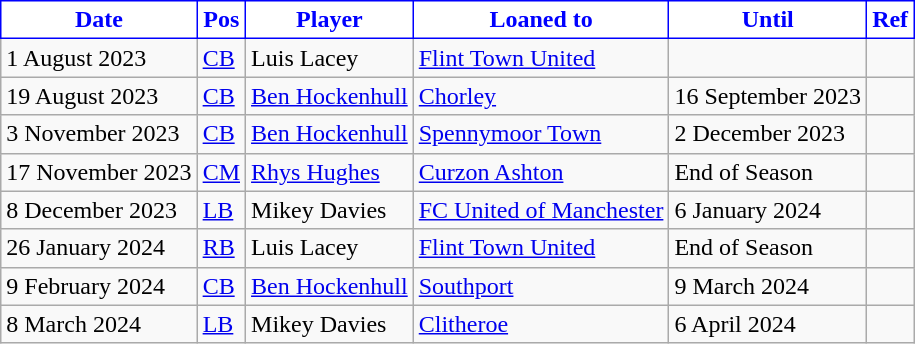<table class="wikitable plainrowheaders sortable">
<tr>
<th style="background:white; color:blue; border: 1px solid blue;">Date</th>
<th style="background:white; color:blue; border: 1px solid blue;">Pos</th>
<th style="background:white; color:blue; border: 1px solid blue;">Player</th>
<th style="background:white; color:blue; border: 1px solid blue;">Loaned to</th>
<th style="background:white; color:blue; border: 1px solid blue;">Until</th>
<th style="background:white; color:blue; border: 1px solid blue;">Ref</th>
</tr>
<tr>
<td>1 August 2023</td>
<td><a href='#'>CB</a></td>
<td> Luis Lacey</td>
<td> <a href='#'>Flint Town United</a></td>
<td></td>
<td></td>
</tr>
<tr>
<td>19 August 2023</td>
<td><a href='#'>CB</a></td>
<td> <a href='#'>Ben Hockenhull</a></td>
<td> <a href='#'>Chorley</a></td>
<td>16 September 2023</td>
<td></td>
</tr>
<tr>
<td>3 November 2023</td>
<td><a href='#'>CB</a></td>
<td> <a href='#'>Ben Hockenhull</a></td>
<td> <a href='#'>Spennymoor Town</a></td>
<td>2 December 2023</td>
<td></td>
</tr>
<tr>
<td>17 November 2023</td>
<td><a href='#'>CM</a></td>
<td> <a href='#'>Rhys Hughes</a></td>
<td> <a href='#'>Curzon Ashton</a></td>
<td>End of Season</td>
<td></td>
</tr>
<tr>
<td>8 December 2023</td>
<td><a href='#'>LB</a></td>
<td> Mikey Davies</td>
<td> <a href='#'>FC United of Manchester</a></td>
<td>6 January 2024</td>
<td></td>
</tr>
<tr>
<td>26 January 2024</td>
<td><a href='#'>RB</a></td>
<td> Luis Lacey</td>
<td> <a href='#'>Flint Town United</a></td>
<td>End of Season</td>
<td></td>
</tr>
<tr>
<td>9 February 2024</td>
<td><a href='#'>CB</a></td>
<td> <a href='#'>Ben Hockenhull</a></td>
<td> <a href='#'>Southport</a></td>
<td>9 March 2024</td>
<td></td>
</tr>
<tr>
<td>8 March 2024</td>
<td><a href='#'>LB</a></td>
<td> Mikey Davies</td>
<td> <a href='#'>Clitheroe</a></td>
<td>6 April 2024</td>
<td></td>
</tr>
</table>
